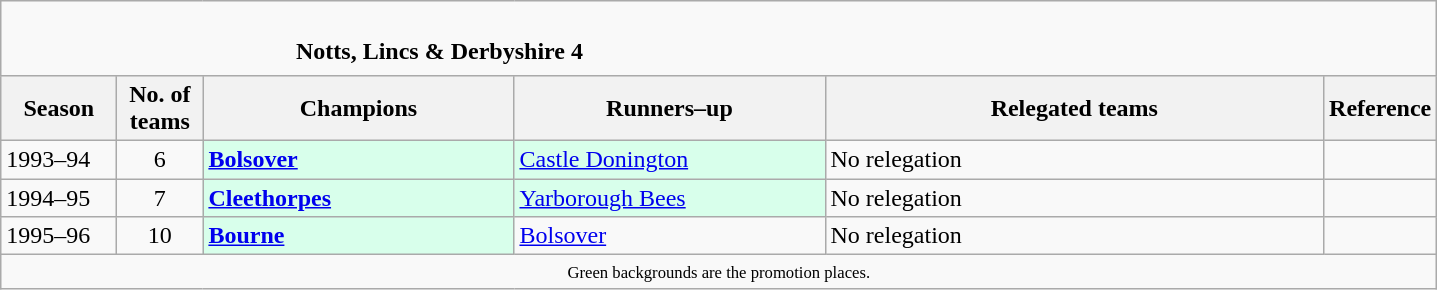<table class="wikitable">
<tr>
<td colspan="11" cellpadding="0" cellspacing="0"><br><table border="0" style="width:100%" cellpadding="0" cellspacing="0">
<tr>
<td style="width:20%;border:0"></td>
<td style="border:0"><strong>Notts, Lincs & Derbyshire 4</strong></td>
<td style="width:20%;border:0"></td>
</tr>
</table>
</td>
</tr>
<tr>
<th style="width:70px">Season</th>
<th style="width:50px">No. of teams</th>
<th style="width:200px">Champions</th>
<th style="width:200px">Runners–up</th>
<th style="width:325px">Relegated teams</th>
<th style="width:50px">Reference</th>
</tr>
<tr>
<td>1993–94</td>
<td style="text-align:center">6</td>
<td style="background:#d8ffeb"><strong><a href='#'>Bolsover</a></strong></td>
<td style="background:#d8ffeb"><a href='#'>Castle Donington</a></td>
<td>No relegation</td>
<td></td>
</tr>
<tr>
<td>1994–95</td>
<td style="text-align:center">7</td>
<td style="background:#d8ffeb"><strong><a href='#'>Cleethorpes</a></strong></td>
<td style="background:#d8ffeb"><a href='#'>Yarborough Bees</a></td>
<td>No relegation</td>
<td></td>
</tr>
<tr>
<td>1995–96</td>
<td style="text-align:center">10</td>
<td style="background:#d8ffeb"><strong><a href='#'>Bourne</a></strong></td>
<td><a href='#'>Bolsover</a></td>
<td>No relegation</td>
<td></td>
</tr>
<tr>
<td colspan="15" style="border:0;font-size:smaller;text-align:center"><small><span>Green backgrounds</span> are the promotion places.</small></td>
</tr>
</table>
